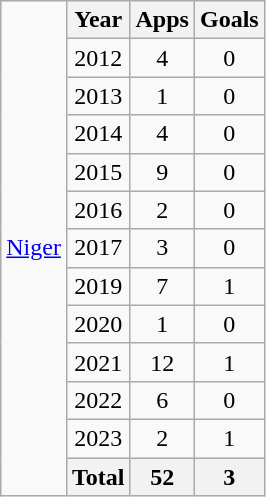<table class="wikitable" style="text-align:center">
<tr>
<td rowspan="13"><a href='#'>Niger</a></td>
<th>Year</th>
<th>Apps</th>
<th>Goals</th>
</tr>
<tr>
<td>2012</td>
<td>4</td>
<td>0</td>
</tr>
<tr>
<td>2013</td>
<td>1</td>
<td>0</td>
</tr>
<tr>
<td>2014</td>
<td>4</td>
<td>0</td>
</tr>
<tr>
<td>2015</td>
<td>9</td>
<td>0</td>
</tr>
<tr>
<td>2016</td>
<td>2</td>
<td>0</td>
</tr>
<tr>
<td>2017</td>
<td>3</td>
<td>0</td>
</tr>
<tr>
<td>2019</td>
<td>7</td>
<td>1</td>
</tr>
<tr>
<td>2020</td>
<td>1</td>
<td>0</td>
</tr>
<tr>
<td>2021</td>
<td>12</td>
<td>1</td>
</tr>
<tr>
<td>2022</td>
<td>6</td>
<td>0</td>
</tr>
<tr>
<td>2023</td>
<td>2</td>
<td>1</td>
</tr>
<tr>
<th>Total</th>
<th>52</th>
<th>3</th>
</tr>
</table>
